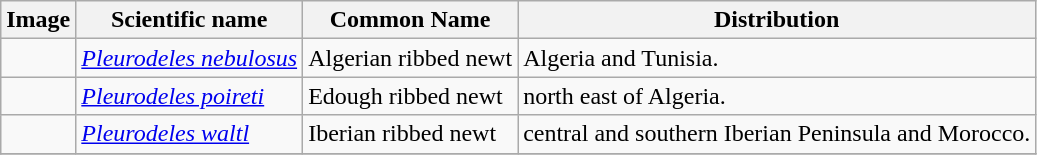<table class="wikitable">
<tr>
<th>Image</th>
<th>Scientific name</th>
<th>Common Name</th>
<th>Distribution</th>
</tr>
<tr>
<td></td>
<td><em><a href='#'>Pleurodeles nebulosus</a></em></td>
<td>Algerian ribbed newt</td>
<td>Algeria and Tunisia.</td>
</tr>
<tr>
<td></td>
<td><em><a href='#'>Pleurodeles poireti</a></em></td>
<td>Edough ribbed newt</td>
<td>north east of Algeria.</td>
</tr>
<tr>
<td></td>
<td><em><a href='#'>Pleurodeles waltl</a></em></td>
<td>Iberian ribbed newt</td>
<td>central and southern Iberian Peninsula and Morocco.</td>
</tr>
<tr>
</tr>
</table>
